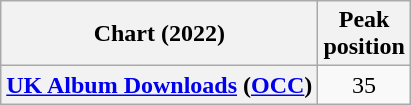<table class="wikitable sortable plainrowheaders" style="text-align:center">
<tr>
<th scope="col">Chart (2022)</th>
<th scope="col">Peak<br>position</th>
</tr>
<tr>
<th scope="row"><a href='#'>UK Album Downloads</a> (<a href='#'>OCC</a>)</th>
<td>35</td>
</tr>
</table>
